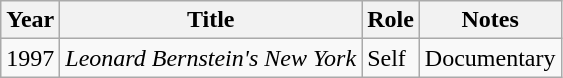<table class="wikitable">
<tr>
<th>Year</th>
<th>Title</th>
<th>Role</th>
<th>Notes</th>
</tr>
<tr>
<td>1997</td>
<td><em>Leonard Bernstein's New York</em></td>
<td>Self</td>
<td>Documentary</td>
</tr>
</table>
